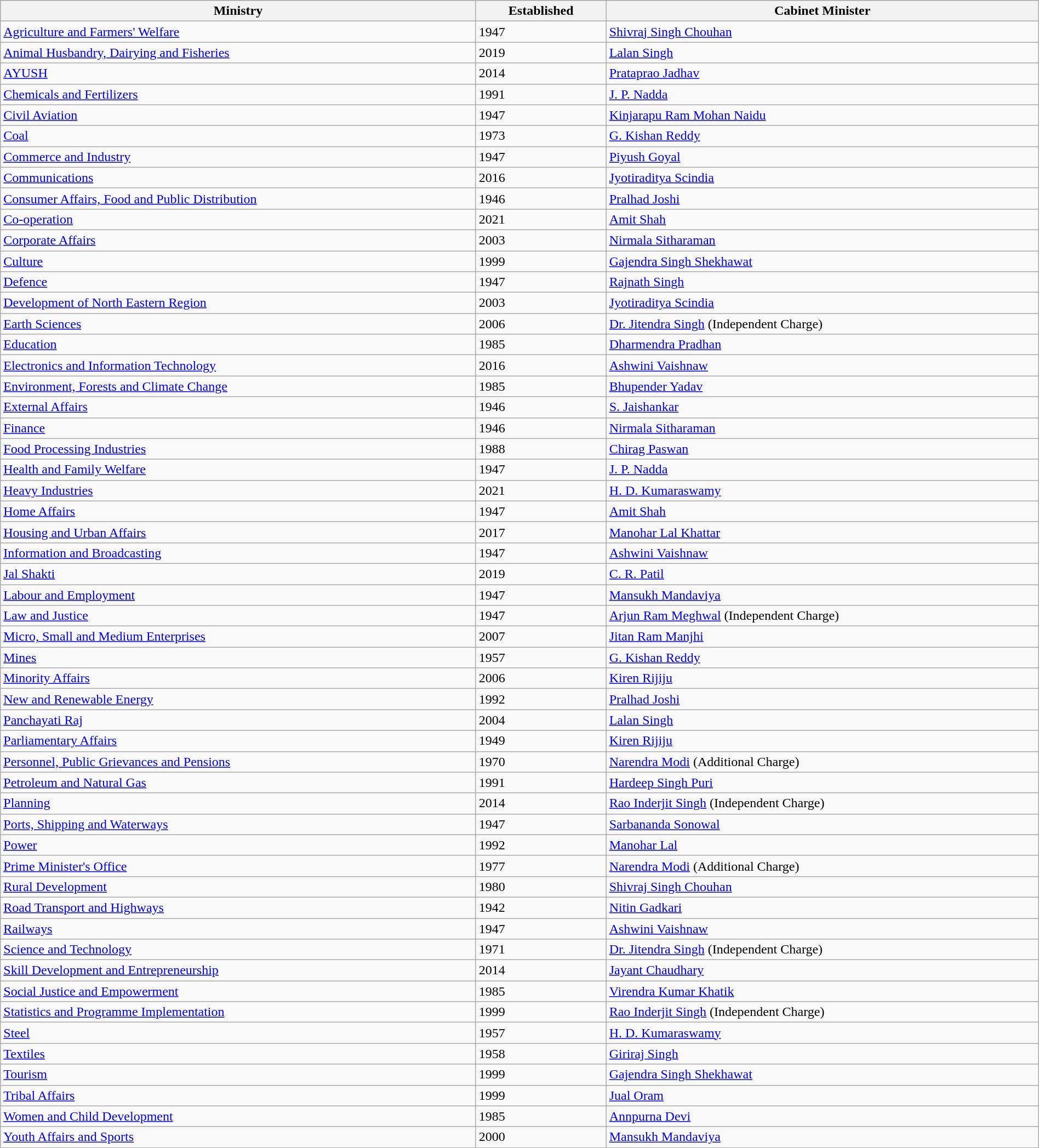<table class="sortable wikitable static-row-numbers" style="width:100%;">
<tr style="background:#CCCC;">
<th>Ministry</th>
<th>Established</th>
<th>Cabinet Minister</th>
</tr>
<tr>
<td><a href='#'>Agriculture and Farmers' Welfare</a></td>
<td>1947</td>
<td><a href='#'>Shivraj Singh Chouhan</a></td>
</tr>
<tr>
<td><a href='#'>Animal Husbandry, Dairying and Fisheries</a></td>
<td>2019</td>
<td><a href='#'>Lalan Singh</a></td>
</tr>
<tr>
<td><a href='#'>AYUSH</a></td>
<td>2014</td>
<td><a href='#'>Prataprao Jadhav</a></td>
</tr>
<tr>
<td><a href='#'>Chemicals and Fertilizers</a></td>
<td>1991</td>
<td><a href='#'>J. P. Nadda</a></td>
</tr>
<tr>
<td><a href='#'>Civil Aviation</a></td>
<td>1947</td>
<td><a href='#'>Kinjarapu Ram Mohan Naidu</a></td>
</tr>
<tr>
<td><a href='#'>Coal</a></td>
<td>1973</td>
<td><a href='#'>G. Kishan Reddy</a></td>
</tr>
<tr>
<td><a href='#'>Commerce and Industry</a></td>
<td>1947</td>
<td><a href='#'>Piyush Goyal</a></td>
</tr>
<tr>
<td><a href='#'>Communications</a></td>
<td>2016</td>
<td><a href='#'>Jyotiraditya Scindia</a></td>
</tr>
<tr>
<td><a href='#'>Consumer Affairs, Food and Public Distribution</a></td>
<td>1946</td>
<td><a href='#'>Pralhad Joshi</a></td>
</tr>
<tr>
<td><a href='#'>Co-operation</a></td>
<td>2021</td>
<td><a href='#'>Amit Shah</a></td>
</tr>
<tr>
<td><a href='#'>Corporate Affairs</a></td>
<td>2003</td>
<td><a href='#'>Nirmala Sitharaman</a></td>
</tr>
<tr>
<td><a href='#'>Culture</a></td>
<td>1999</td>
<td><a href='#'>Gajendra Singh Shekhawat</a></td>
</tr>
<tr>
<td><a href='#'>Defence</a></td>
<td>1947</td>
<td><a href='#'>Rajnath Singh</a></td>
</tr>
<tr>
<td><a href='#'>Development of North Eastern Region</a></td>
<td>2003</td>
<td><a href='#'>Jyotiraditya Scindia</a></td>
</tr>
<tr>
<td><a href='#'>Earth Sciences</a></td>
<td>2006</td>
<td><a href='#'>Dr. Jitendra Singh</a> (Independent Charge)</td>
</tr>
<tr>
<td><a href='#'>Education</a></td>
<td>1985</td>
<td><a href='#'>Dharmendra Pradhan</a></td>
</tr>
<tr>
<td><a href='#'>Electronics and Information Technology</a></td>
<td>2016</td>
<td><a href='#'>Ashwini Vaishnaw</a></td>
</tr>
<tr>
<td><a href='#'>Environment, Forests and Climate Change</a></td>
<td>1985</td>
<td><a href='#'>Bhupender Yadav</a></td>
</tr>
<tr>
<td><a href='#'>External Affairs</a></td>
<td>1946</td>
<td><a href='#'>S. Jaishankar</a></td>
</tr>
<tr>
<td><a href='#'>Finance</a></td>
<td>1946</td>
<td><a href='#'>Nirmala Sitharaman</a></td>
</tr>
<tr>
<td><a href='#'>Food Processing Industries</a></td>
<td>1988</td>
<td><a href='#'>Chirag Paswan</a></td>
</tr>
<tr>
<td><a href='#'>Health and Family Welfare</a></td>
<td>1947</td>
<td><a href='#'>J. P. Nadda</a></td>
</tr>
<tr>
<td><a href='#'>Heavy Industries</a></td>
<td>2021</td>
<td><a href='#'>H. D. Kumaraswamy</a></td>
</tr>
<tr>
<td><a href='#'>Home Affairs</a></td>
<td>1947</td>
<td><a href='#'>Amit Shah</a></td>
</tr>
<tr>
<td><a href='#'>Housing and Urban Affairs</a></td>
<td>2017</td>
<td><a href='#'>Manohar Lal Khattar</a></td>
</tr>
<tr>
<td><a href='#'>Information and Broadcasting</a></td>
<td>1947</td>
<td><a href='#'>Ashwini Vaishnaw</a></td>
</tr>
<tr>
<td><a href='#'>Jal Shakti</a></td>
<td>2019</td>
<td><a href='#'>C. R. Patil</a></td>
</tr>
<tr>
<td><a href='#'>Labour and Employment</a></td>
<td>1947</td>
<td><a href='#'>Mansukh Mandaviya</a></td>
</tr>
<tr>
<td><a href='#'>Law and Justice</a></td>
<td>1947</td>
<td><a href='#'>Arjun Ram Meghwal</a> (Independent Charge)</td>
</tr>
<tr>
<td><a href='#'>Micro, Small and Medium Enterprises</a></td>
<td>2007</td>
<td><a href='#'>Jitan Ram Manjhi</a></td>
</tr>
<tr>
<td><a href='#'>Mines</a></td>
<td>1957</td>
<td><a href='#'>G. Kishan Reddy</a></td>
</tr>
<tr>
<td><a href='#'>Minority Affairs</a></td>
<td>2006</td>
<td><a href='#'>Kiren Rijiju</a></td>
</tr>
<tr>
<td><a href='#'>New and Renewable Energy</a></td>
<td>1992</td>
<td><a href='#'>Pralhad Joshi</a></td>
</tr>
<tr>
<td><a href='#'>Panchayati Raj</a></td>
<td>2004</td>
<td><a href='#'>Lalan Singh</a></td>
</tr>
<tr>
<td><a href='#'>Parliamentary Affairs</a></td>
<td>1949</td>
<td><a href='#'>Kiren Rijiju</a></td>
</tr>
<tr>
<td><a href='#'>Personnel, Public Grievances and Pensions</a></td>
<td>1970</td>
<td><a href='#'>Narendra Modi</a> (Additional Charge)</td>
</tr>
<tr>
<td><a href='#'>Petroleum and Natural Gas</a></td>
<td>1991</td>
<td><a href='#'>Hardeep Singh Puri</a></td>
</tr>
<tr>
<td><a href='#'>Planning</a></td>
<td>2014</td>
<td><a href='#'>Rao Inderjit Singh</a> (Independent Charge)</td>
</tr>
<tr>
<td><a href='#'>Ports, Shipping and Waterways</a></td>
<td>1947</td>
<td><a href='#'>Sarbananda Sonowal</a></td>
</tr>
<tr>
<td><a href='#'>Power</a></td>
<td>1992</td>
<td><a href='#'>Manohar Lal</a></td>
</tr>
<tr>
<td><a href='#'>Prime Minister's Office</a></td>
<td>1977</td>
<td><a href='#'>Narendra Modi</a> (Additional Charge)</td>
</tr>
<tr>
<td><a href='#'>Rural Development</a></td>
<td>1980</td>
<td><a href='#'>Shivraj Singh Chouhan</a></td>
</tr>
<tr>
<td><a href='#'>Road Transport and Highways</a></td>
<td>1942</td>
<td><a href='#'>Nitin Gadkari</a></td>
</tr>
<tr>
<td><a href='#'>Railways</a></td>
<td>1947</td>
<td><a href='#'>Ashwini Vaishnaw</a></td>
</tr>
<tr>
<td><a href='#'>Science and Technology</a></td>
<td>1971</td>
<td><a href='#'>Dr. Jitendra Singh</a> (Independent Charge)</td>
</tr>
<tr>
<td><a href='#'>Skill Development and Entrepreneurship</a></td>
<td>2014</td>
<td><a href='#'>Jayant Chaudhary</a></td>
</tr>
<tr>
<td><a href='#'>Social Justice and Empowerment</a></td>
<td>1985</td>
<td><a href='#'>Virendra Kumar Khatik</a></td>
</tr>
<tr>
<td><a href='#'>Statistics and Programme Implementation</a></td>
<td>1999</td>
<td><a href='#'>Rao Inderjit Singh</a> (Independent Charge)</td>
</tr>
<tr>
<td><a href='#'>Steel</a></td>
<td>1957</td>
<td><a href='#'>H. D. Kumaraswamy</a></td>
</tr>
<tr>
<td><a href='#'>Textiles</a></td>
<td>1958</td>
<td><a href='#'>Giriraj Singh</a></td>
</tr>
<tr>
<td><a href='#'>Tourism</a></td>
<td>1999</td>
<td><a href='#'>Gajendra Singh Shekhawat</a></td>
</tr>
<tr>
<td><a href='#'>Tribal Affairs</a></td>
<td>1999</td>
<td><a href='#'>Jual Oram</a></td>
</tr>
<tr>
<td><a href='#'>Women and Child Development</a></td>
<td>1985</td>
<td><a href='#'>Annpurna Devi</a></td>
</tr>
<tr>
<td><a href='#'>Youth Affairs and Sports</a></td>
<td>2000</td>
<td><a href='#'>Mansukh Mandaviya</a></td>
</tr>
</table>
